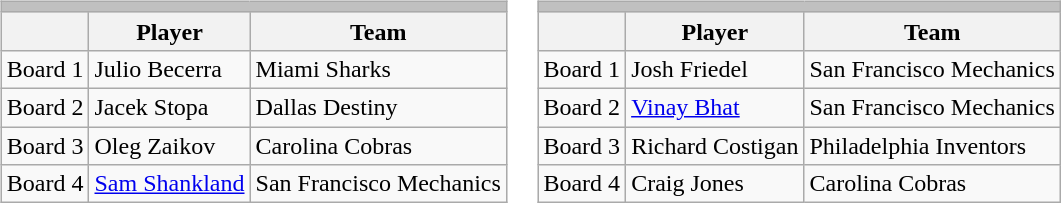<table>
<tr>
<td valign=left><br><table class="wikitable">
<tr>
<td style="background:silver;" colspan="3"><strong></strong></td>
</tr>
<tr>
<th></th>
<th>Player</th>
<th>Team</th>
</tr>
<tr>
<td>Board 1</td>
<td>Julio Becerra</td>
<td>Miami Sharks</td>
</tr>
<tr>
<td>Board 2</td>
<td>Jacek Stopa</td>
<td>Dallas Destiny</td>
</tr>
<tr>
<td>Board 3</td>
<td>Oleg Zaikov</td>
<td>Carolina Cobras</td>
</tr>
<tr>
<td>Board 4</td>
<td><a href='#'>Sam Shankland</a></td>
<td>San Francisco Mechanics</td>
</tr>
</table>
</td>
<td valign=left><br><table class="wikitable">
<tr>
<td style="background:silver;" colspan="3"><strong></strong></td>
</tr>
<tr>
<th></th>
<th>Player</th>
<th>Team</th>
</tr>
<tr>
<td>Board 1</td>
<td>Josh Friedel</td>
<td>San Francisco Mechanics</td>
</tr>
<tr>
<td>Board 2</td>
<td><a href='#'>Vinay Bhat</a></td>
<td>San Francisco Mechanics</td>
</tr>
<tr>
<td>Board 3</td>
<td>Richard Costigan</td>
<td>Philadelphia Inventors</td>
</tr>
<tr>
<td>Board 4</td>
<td>Craig Jones</td>
<td>Carolina Cobras</td>
</tr>
</table>
</td>
</tr>
</table>
